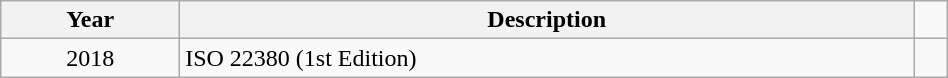<table class = "wikitable" font-size = 95%; width = 50%; background-color = transparent>
<tr>
<th>Year</th>
<th>Description</th>
</tr>
<tr>
<td align = "center">2018</td>
<td>ISO 22380 (1st Edition)</td>
<td></td>
</tr>
</table>
